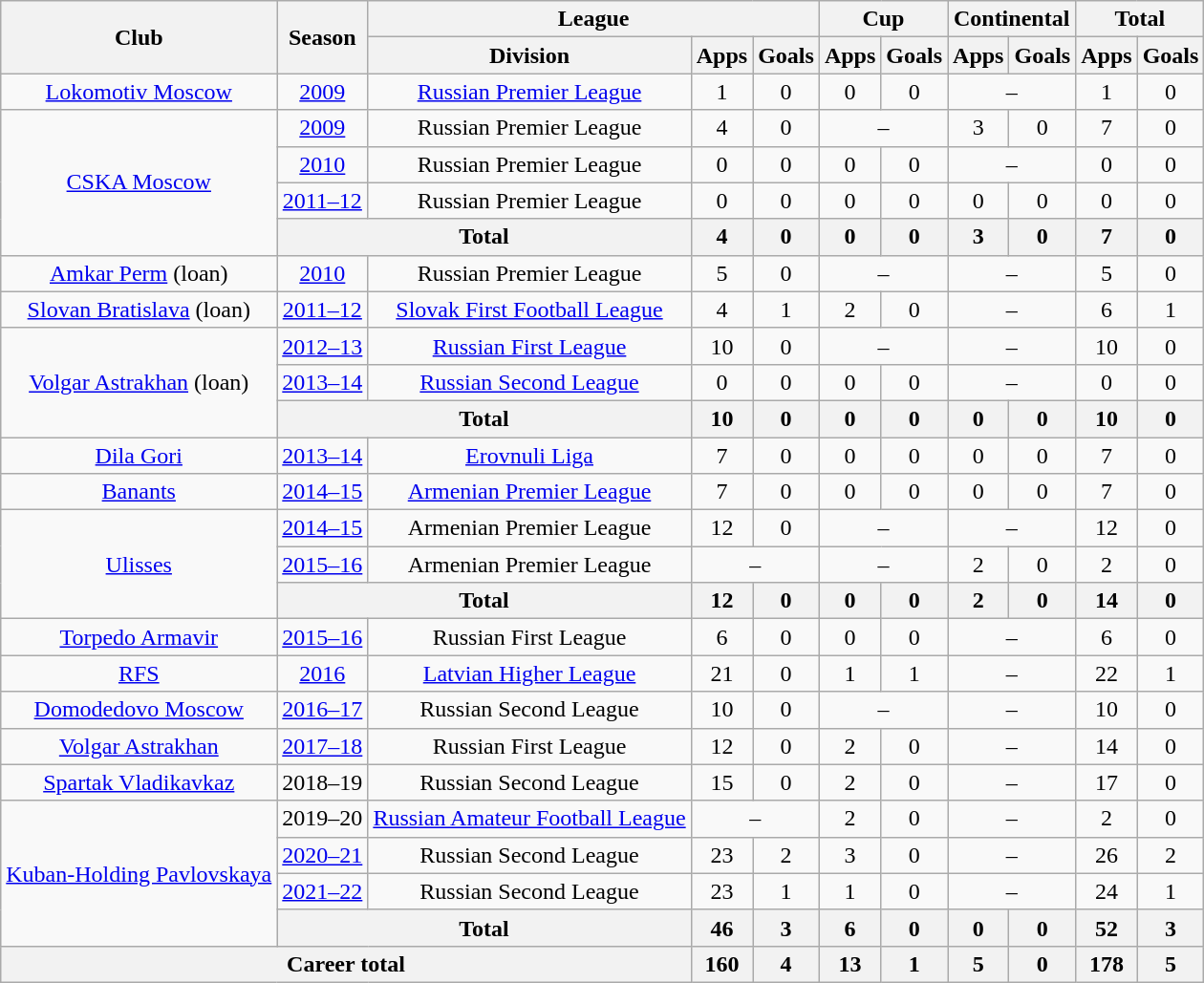<table class="wikitable" style="text-align: center;">
<tr>
<th rowspan=2>Club</th>
<th rowspan=2>Season</th>
<th colspan=3>League</th>
<th colspan=2>Cup</th>
<th colspan=2>Continental</th>
<th colspan=2>Total</th>
</tr>
<tr>
<th>Division</th>
<th>Apps</th>
<th>Goals</th>
<th>Apps</th>
<th>Goals</th>
<th>Apps</th>
<th>Goals</th>
<th>Apps</th>
<th>Goals</th>
</tr>
<tr>
<td><a href='#'>Lokomotiv Moscow</a></td>
<td><a href='#'>2009</a></td>
<td><a href='#'>Russian Premier League</a></td>
<td>1</td>
<td>0</td>
<td>0</td>
<td>0</td>
<td colspan=2>–</td>
<td>1</td>
<td>0</td>
</tr>
<tr>
<td rowspan="4"><a href='#'>CSKA Moscow</a></td>
<td><a href='#'>2009</a></td>
<td>Russian Premier League</td>
<td>4</td>
<td>0</td>
<td colspan=2>–</td>
<td>3</td>
<td>0</td>
<td>7</td>
<td>0</td>
</tr>
<tr>
<td><a href='#'>2010</a></td>
<td>Russian Premier League</td>
<td>0</td>
<td>0</td>
<td>0</td>
<td>0</td>
<td colspan=2>–</td>
<td>0</td>
<td>0</td>
</tr>
<tr>
<td><a href='#'>2011–12</a></td>
<td>Russian Premier League</td>
<td>0</td>
<td>0</td>
<td>0</td>
<td>0</td>
<td>0</td>
<td>0</td>
<td>0</td>
<td>0</td>
</tr>
<tr>
<th colspan=2>Total</th>
<th>4</th>
<th>0</th>
<th>0</th>
<th>0</th>
<th>3</th>
<th>0</th>
<th>7</th>
<th>0</th>
</tr>
<tr>
<td><a href='#'>Amkar Perm</a> (loan)</td>
<td><a href='#'>2010</a></td>
<td>Russian Premier League</td>
<td>5</td>
<td>0</td>
<td colspan=2>–</td>
<td colspan=2>–</td>
<td>5</td>
<td>0</td>
</tr>
<tr>
<td><a href='#'>Slovan Bratislava</a> (loan)</td>
<td><a href='#'>2011–12</a></td>
<td><a href='#'>Slovak First Football League</a></td>
<td>4</td>
<td>1</td>
<td>2</td>
<td>0</td>
<td colspan=2>–</td>
<td>6</td>
<td>1</td>
</tr>
<tr>
<td rowspan="3"><a href='#'>Volgar Astrakhan</a> (loan)</td>
<td><a href='#'>2012–13</a></td>
<td><a href='#'>Russian First League</a></td>
<td>10</td>
<td>0</td>
<td colspan=2>–</td>
<td colspan=2>–</td>
<td>10</td>
<td>0</td>
</tr>
<tr>
<td><a href='#'>2013–14</a></td>
<td><a href='#'>Russian Second League</a></td>
<td>0</td>
<td>0</td>
<td>0</td>
<td>0</td>
<td colspan=2>–</td>
<td>0</td>
<td>0</td>
</tr>
<tr>
<th colspan=2>Total</th>
<th>10</th>
<th>0</th>
<th>0</th>
<th>0</th>
<th>0</th>
<th>0</th>
<th>10</th>
<th>0</th>
</tr>
<tr>
<td><a href='#'>Dila Gori</a></td>
<td><a href='#'>2013–14</a></td>
<td><a href='#'>Erovnuli Liga</a></td>
<td>7</td>
<td>0</td>
<td>0</td>
<td>0</td>
<td>0</td>
<td>0</td>
<td>7</td>
<td>0</td>
</tr>
<tr>
<td><a href='#'>Banants</a></td>
<td><a href='#'>2014–15</a></td>
<td><a href='#'>Armenian Premier League</a></td>
<td>7</td>
<td>0</td>
<td>0</td>
<td>0</td>
<td>0</td>
<td>0</td>
<td>7</td>
<td>0</td>
</tr>
<tr>
<td rowspan="3"><a href='#'>Ulisses</a></td>
<td><a href='#'>2014–15</a></td>
<td>Armenian Premier League</td>
<td>12</td>
<td>0</td>
<td colspan=2>–</td>
<td colspan=2>–</td>
<td>12</td>
<td>0</td>
</tr>
<tr>
<td><a href='#'>2015–16</a></td>
<td>Armenian Premier League</td>
<td colspan=2>–</td>
<td colspan=2>–</td>
<td>2</td>
<td>0</td>
<td>2</td>
<td>0</td>
</tr>
<tr>
<th colspan=2>Total</th>
<th>12</th>
<th>0</th>
<th>0</th>
<th>0</th>
<th>2</th>
<th>0</th>
<th>14</th>
<th>0</th>
</tr>
<tr>
<td><a href='#'>Torpedo Armavir</a></td>
<td><a href='#'>2015–16</a></td>
<td>Russian First League</td>
<td>6</td>
<td>0</td>
<td>0</td>
<td>0</td>
<td colspan=2>–</td>
<td>6</td>
<td>0</td>
</tr>
<tr>
<td><a href='#'>RFS</a></td>
<td><a href='#'>2016</a></td>
<td><a href='#'>Latvian Higher League</a></td>
<td>21</td>
<td>0</td>
<td>1</td>
<td>1</td>
<td colspan=2>–</td>
<td>22</td>
<td>1</td>
</tr>
<tr>
<td><a href='#'>Domodedovo Moscow</a></td>
<td><a href='#'>2016–17</a></td>
<td>Russian Second League</td>
<td>10</td>
<td>0</td>
<td colspan=2>–</td>
<td colspan=2>–</td>
<td>10</td>
<td>0</td>
</tr>
<tr>
<td><a href='#'>Volgar Astrakhan</a></td>
<td><a href='#'>2017–18</a></td>
<td>Russian First League</td>
<td>12</td>
<td>0</td>
<td>2</td>
<td>0</td>
<td colspan=2>–</td>
<td>14</td>
<td>0</td>
</tr>
<tr>
<td><a href='#'>Spartak Vladikavkaz</a></td>
<td>2018–19</td>
<td>Russian Second League</td>
<td>15</td>
<td>0</td>
<td>2</td>
<td>0</td>
<td colspan=2>–</td>
<td>17</td>
<td>0</td>
</tr>
<tr>
<td rowspan="4"><a href='#'>Kuban-Holding Pavlovskaya</a></td>
<td>2019–20</td>
<td><a href='#'>Russian Amateur Football League</a></td>
<td colspan=2>–</td>
<td>2</td>
<td>0</td>
<td colspan=2>–</td>
<td>2</td>
<td>0</td>
</tr>
<tr>
<td><a href='#'>2020–21</a></td>
<td>Russian Second League</td>
<td>23</td>
<td>2</td>
<td>3</td>
<td>0</td>
<td colspan=2>–</td>
<td>26</td>
<td>2</td>
</tr>
<tr>
<td><a href='#'>2021–22</a></td>
<td>Russian Second League</td>
<td>23</td>
<td>1</td>
<td>1</td>
<td>0</td>
<td colspan=2>–</td>
<td>24</td>
<td>1</td>
</tr>
<tr>
<th colspan=2>Total</th>
<th>46</th>
<th>3</th>
<th>6</th>
<th>0</th>
<th>0</th>
<th>0</th>
<th>52</th>
<th>3</th>
</tr>
<tr>
<th colspan=3>Career total</th>
<th>160</th>
<th>4</th>
<th>13</th>
<th>1</th>
<th>5</th>
<th>0</th>
<th>178</th>
<th>5</th>
</tr>
</table>
